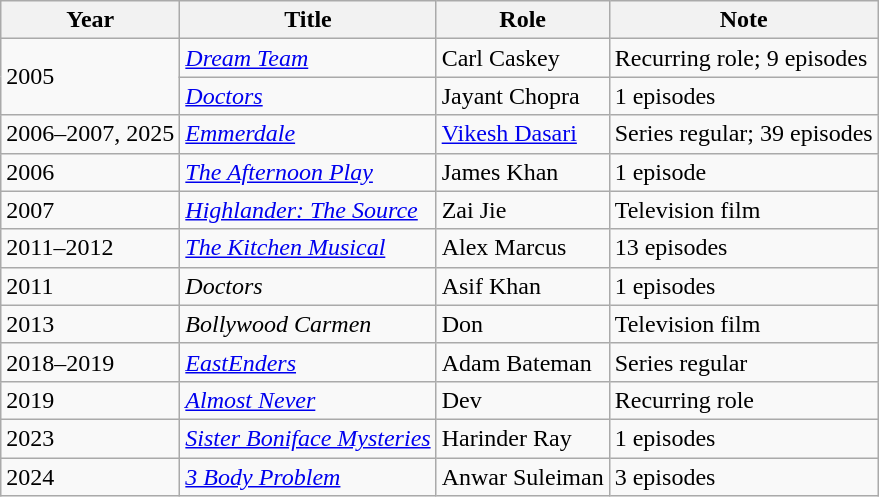<table class="wikitable">
<tr>
<th>Year</th>
<th>Title</th>
<th>Role</th>
<th>Note</th>
</tr>
<tr>
<td rowspan=2>2005</td>
<td><em><a href='#'>Dream Team</a></em></td>
<td>Carl Caskey</td>
<td>Recurring role; 9 episodes</td>
</tr>
<tr>
<td><em><a href='#'>Doctors</a></em></td>
<td>Jayant Chopra</td>
<td>1 episodes</td>
</tr>
<tr>
<td>2006–2007, 2025</td>
<td><em><a href='#'>Emmerdale</a></em></td>
<td><a href='#'>Vikesh Dasari</a></td>
<td>Series regular; 39 episodes</td>
</tr>
<tr>
<td>2006</td>
<td><em><a href='#'>The Afternoon Play</a></em></td>
<td>James Khan</td>
<td>1 episode</td>
</tr>
<tr>
<td>2007</td>
<td><em><a href='#'>Highlander: The Source</a></em></td>
<td>Zai Jie</td>
<td>Television film</td>
</tr>
<tr>
<td>2011–2012</td>
<td><em><a href='#'>The Kitchen Musical</a></em></td>
<td>Alex Marcus</td>
<td>13 episodes</td>
</tr>
<tr>
<td>2011</td>
<td><em>Doctors</em></td>
<td>Asif Khan</td>
<td>1 episodes</td>
</tr>
<tr>
<td>2013</td>
<td><em>Bollywood Carmen</em></td>
<td>Don</td>
<td>Television film</td>
</tr>
<tr>
<td>2018–2019</td>
<td><em><a href='#'>EastEnders</a></em></td>
<td>Adam Bateman</td>
<td>Series regular</td>
</tr>
<tr>
<td>2019</td>
<td><em><a href='#'>Almost Never</a></em></td>
<td>Dev</td>
<td>Recurring role</td>
</tr>
<tr>
<td>2023</td>
<td><em><a href='#'>Sister Boniface Mysteries</a></em></td>
<td>Harinder Ray</td>
<td>1 episodes</td>
</tr>
<tr>
<td>2024</td>
<td><em><a href='#'>3 Body Problem</a></em></td>
<td>Anwar Suleiman</td>
<td>3 episodes</td>
</tr>
</table>
